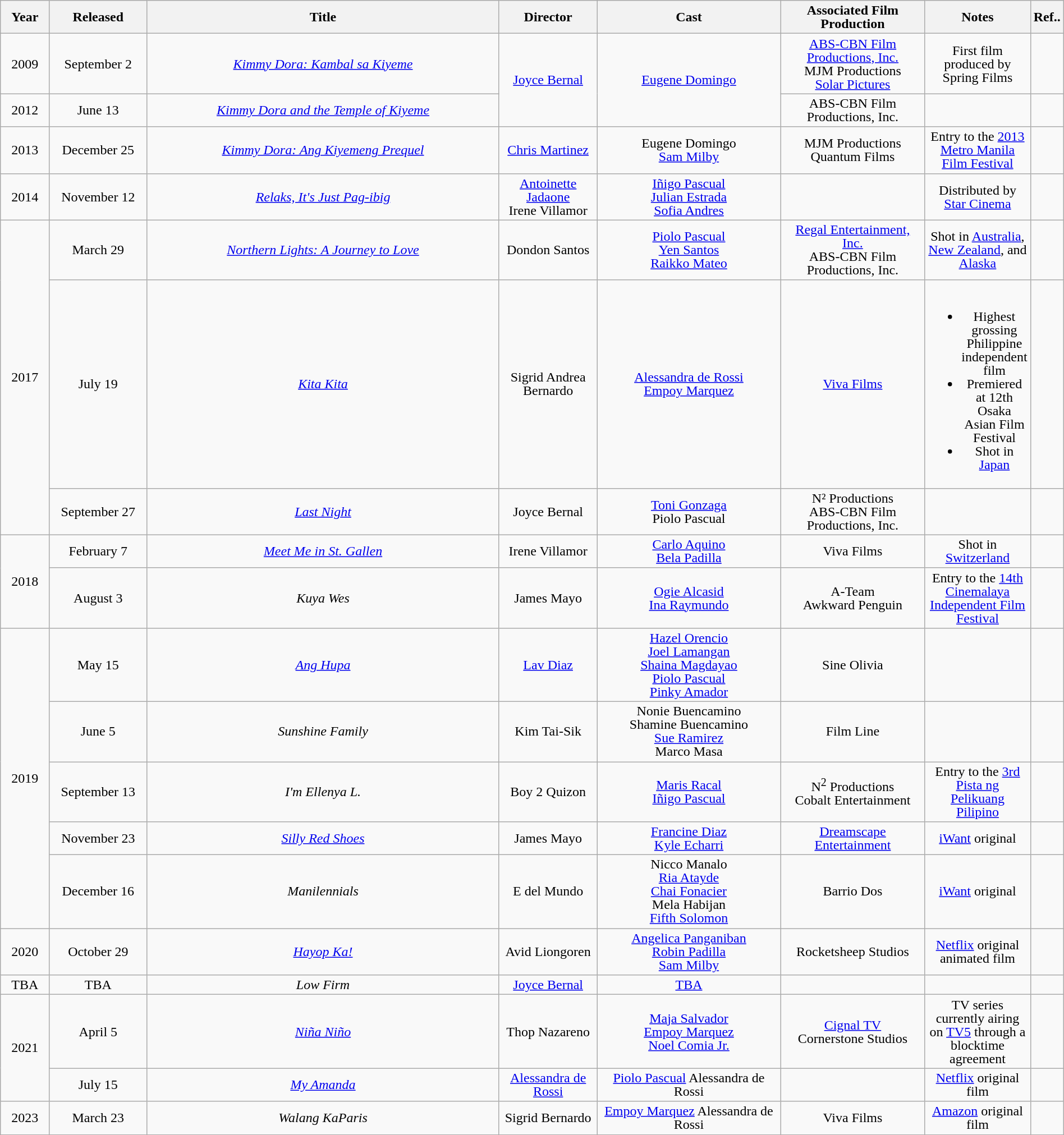<table class="wikitable sortable" style="text-align:center; font-size:100%; line-height:16px;" width="100%">
<tr>
<th style="width:5%;">Year</th>
<th style="width:10%;">Released</th>
<th style="width:40%;">Title</th>
<th style="width:10%;">Director</th>
<th style="width:20%;">Cast</th>
<th style="width:20%;">Associated Film Production</th>
<th style="width:30%;">Notes</th>
<th style="width:2%;">Ref..</th>
</tr>
<tr>
<td style="text-align:center;">2009</td>
<td style="text-align:center;">September 2</td>
<td><em><a href='#'>Kimmy Dora: Kambal sa Kiyeme</a></em></td>
<td rowspan="2" style="text-align:center;"><a href='#'>Joyce Bernal</a></td>
<td rowspan="2" style="text-align:center;"><a href='#'>Eugene Domingo</a></td>
<td style="text-align:center;"><a href='#'>ABS-CBN Film Productions, Inc.</a> <br> MJM Productions <br> <a href='#'>Solar Pictures</a></td>
<td style="text-align:center;">First film produced by Spring Films</td>
<td></td>
</tr>
<tr>
<td style="text-align:center;">2012</td>
<td style="text-align:center;">June 13</td>
<td><em><a href='#'>Kimmy Dora and the Temple of Kiyeme</a></em></td>
<td style="text-align:center;">ABS-CBN Film Productions, Inc.</td>
<td style="text-align:center;"></td>
<td></td>
</tr>
<tr>
<td style="text-align:center;">2013</td>
<td style="text-align:center;">December 25</td>
<td><em><a href='#'>Kimmy Dora: Ang Kiyemeng Prequel</a></em></td>
<td style="text-align:center;"><a href='#'>Chris Martinez</a></td>
<td style="text-align:center;">Eugene Domingo <br> <a href='#'>Sam Milby</a></td>
<td style="text-align:center;">MJM Productions <br> Quantum Films</td>
<td style="text-align:center;">Entry to the <a href='#'>2013 Metro Manila Film Festival</a></td>
<td></td>
</tr>
<tr>
<td style="text-align:center;">2014</td>
<td style="text-align:center;">November 12</td>
<td><em><a href='#'>Relaks, It's Just Pag-ibig</a></em></td>
<td style="text-align:center;"><a href='#'>Antoinette Jadaone</a> <br> Irene Villamor</td>
<td style="text-align:center;"><a href='#'>Iñigo Pascual</a> <br> <a href='#'>Julian Estrada</a> <br> <a href='#'>Sofia Andres</a></td>
<td style="text-align:center;"></td>
<td style="text-align:center;">Distributed by <a href='#'>Star Cinema</a></td>
<td></td>
</tr>
<tr>
<td rowspan="3">2017</td>
<td style="text-align:center;">March 29</td>
<td><em><a href='#'>Northern Lights: A Journey to Love</a></em></td>
<td style="text-align:center;">Dondon Santos</td>
<td style="text-align:center;"><a href='#'>Piolo Pascual</a> <br> <a href='#'>Yen Santos</a> <br> <a href='#'>Raikko Mateo</a></td>
<td style="text-align:center;"><a href='#'>Regal Entertainment, Inc.</a> <br> ABS-CBN Film Productions, Inc.</td>
<td style="text-align:center;">Shot in <a href='#'>Australia</a>, <a href='#'>New Zealand</a>, and <a href='#'>Alaska</a></td>
<td></td>
</tr>
<tr>
<td style="text-align:center;">July 19</td>
<td><em><a href='#'>Kita Kita</a></em></td>
<td style="text-align:center;">Sigrid Andrea Bernardo</td>
<td style="text-align:center;"><a href='#'>Alessandra de Rossi</a> <br> <a href='#'>Empoy Marquez</a></td>
<td style="text-align:center;"><a href='#'>Viva Films</a></td>
<td style="text-align:center;"><br><ul><li>Highest grossing Philippine independent film</li><li>Premiered at 12th Osaka Asian Film Festival</li><li>Shot in <a href='#'>Japan</a></li></ul></td>
<td></td>
</tr>
<tr>
<td style="text-align:center;">September 27</td>
<td><em><a href='#'>Last Night</a></em></td>
<td style="text-align:center;">Joyce Bernal</td>
<td style="text-align:center;"><a href='#'>Toni Gonzaga</a> <br> Piolo Pascual</td>
<td style="text-align:center;">N² Productions <br> ABS-CBN Film Productions, Inc.</td>
<td style="text-align:center;"></td>
<td></td>
</tr>
<tr>
<td rowspan="2">2018</td>
<td style="text-align:center;">February 7</td>
<td><em><a href='#'>Meet Me in St. Gallen</a></em></td>
<td style="text-align:center;">Irene Villamor</td>
<td style="text-align:center;"><a href='#'>Carlo Aquino</a> <br> <a href='#'>Bela Padilla</a></td>
<td style="text-align:center;">Viva Films</td>
<td style="text-align:center;">Shot in <a href='#'>Switzerland</a></td>
<td></td>
</tr>
<tr>
<td style="text-align:center;">August 3</td>
<td><em>Kuya Wes</em></td>
<td style="text-align:center;">James Mayo</td>
<td style="text-align:center;"><a href='#'>Ogie Alcasid</a> <br> <a href='#'>Ina Raymundo</a></td>
<td style="text-align:center;">A-Team <br> Awkward Penguin</td>
<td style="text-align:center;">Entry to the <a href='#'>14th Cinemalaya Independent Film Festival</a></td>
<td></td>
</tr>
<tr>
<td rowspan="5">2019</td>
<td style="text-align:center;">May 15</td>
<td style="text-align:center;"><em><a href='#'>Ang Hupa</a></em></td>
<td style="text-align:center;"><a href='#'>Lav Diaz</a></td>
<td style="text-align:center;"><a href='#'>Hazel Orencio</a> <br> <a href='#'>Joel Lamangan</a> <br><a href='#'>Shaina Magdayao</a> <br> <a href='#'>Piolo Pascual</a> <br> <a href='#'>Pinky Amador</a></td>
<td style="text-align:center;">Sine Olivia</td>
<td></td>
<td></td>
</tr>
<tr>
<td style="text-align:center;">June 5</td>
<td><em>Sunshine Family</em></td>
<td style="text-align:center;">Kim Tai-Sik</td>
<td style="text-align:center;">Nonie Buencamino <br> Shamine Buencamino <br> <a href='#'>Sue Ramirez</a> <br> Marco Masa</td>
<td style="text-align:center;">Film Line</td>
<td></td>
<td></td>
</tr>
<tr>
<td style="text-align:center;">September 13</td>
<td><em>I'm Ellenya L.</em></td>
<td style="text-align:center;">Boy 2 Quizon</td>
<td style="text-align:center;"><a href='#'>Maris Racal</a> <br> <a href='#'>Iñigo Pascual</a></td>
<td style="text-align:center;">N<sup>2</sup> Productions <br> Cobalt Entertainment</td>
<td style="text-align:center;">Entry to the <a href='#'>3rd Pista ng Pelikuang Pilipino</a></td>
<td></td>
</tr>
<tr>
<td style="text-align:center;">November 23</td>
<td style="text-align:center;"><em><a href='#'>Silly Red Shoes</a></em></td>
<td style="text-align:center;">James Mayo</td>
<td style="text-align:center;"><a href='#'>Francine Diaz</a> <br> <a href='#'>Kyle Echarri</a></td>
<td style="text-align:center;"><a href='#'>Dreamscape Entertainment</a></td>
<td style="text-align:center;"><a href='#'>iWant</a> original</td>
<td></td>
</tr>
<tr>
<td style="text-align:center;">December 16</td>
<td style="text-align:center;"><em>Manilennials</em></td>
<td style="text-align:center;">E del Mundo</td>
<td style="text-align:center;">Nicco Manalo <br> <a href='#'>Ria Atayde</a> <br><a href='#'>Chai Fonacier</a> <br> Mela Habijan <br> <a href='#'>Fifth Solomon</a></td>
<td style="text-align:center;">Barrio Dos</td>
<td style="text-align:center;"><a href='#'>iWant</a> original</td>
<td></td>
</tr>
<tr>
<td style="text-align:center;">2020</td>
<td style="text-align:center;">October 29</td>
<td style="text-align:center;"><em><a href='#'>Hayop Ka!</a></em></td>
<td style="text-align:center;">Avid Liongoren</td>
<td style="text-align:center;"><a href='#'>Angelica Panganiban</a><br><a href='#'>Robin Padilla</a><br><a href='#'>Sam Milby</a></td>
<td style="text-align:center;">Rocketsheep Studios</td>
<td style="text-align:center;"><a href='#'>Netflix</a> original animated film</td>
<td></td>
</tr>
<tr>
<td>TBA</td>
<td>TBA</td>
<td><em>Low Firm</em></td>
<td><a href='#'>Joyce Bernal</a></td>
<td><a href='#'>TBA</a></td>
<td></td>
<td></td>
<td></td>
</tr>
<tr>
<td rowspan="2" style="text-align:center;">2021</td>
<td style="text-align:center;">April 5</td>
<td style="text-align:center;"><em><a href='#'>Niña Niño</a></em></td>
<td style="text-align:center;">Thop Nazareno</td>
<td style="text-align:center;"><a href='#'>Maja Salvador</a> <br> <a href='#'>Empoy Marquez</a> <br> <a href='#'>Noel Comia Jr.</a></td>
<td style="text-align:center;"><a href='#'>Cignal TV</a> <br> Cornerstone Studios</td>
<td style="text-align:center;">TV series currently airing on <a href='#'>TV5</a> through a blocktime agreement</td>
<td></td>
</tr>
<tr>
<td>July 15</td>
<td><em><a href='#'>My Amanda</a></em></td>
<td><a href='#'>Alessandra de Rossi</a></td>
<td><a href='#'>Piolo Pascual</a> Alessandra de Rossi</td>
<td></td>
<td><a href='#'>Netflix</a> original film</td>
<td></td>
</tr>
<tr>
<td>2023</td>
<td style="text-align:center;">March 23</td>
<td style="text-align:center;"><em>Walang KaParis</em></td>
<td style="text-align:center;">Sigrid Bernardo</td>
<td style="text-align:center;"><a href='#'>Empoy Marquez</a> Alessandra de Rossi</td>
<td>Viva Films</td>
<td><a href='#'>Amazon</a> original film</td>
<td></td>
</tr>
<tr>
</tr>
</table>
